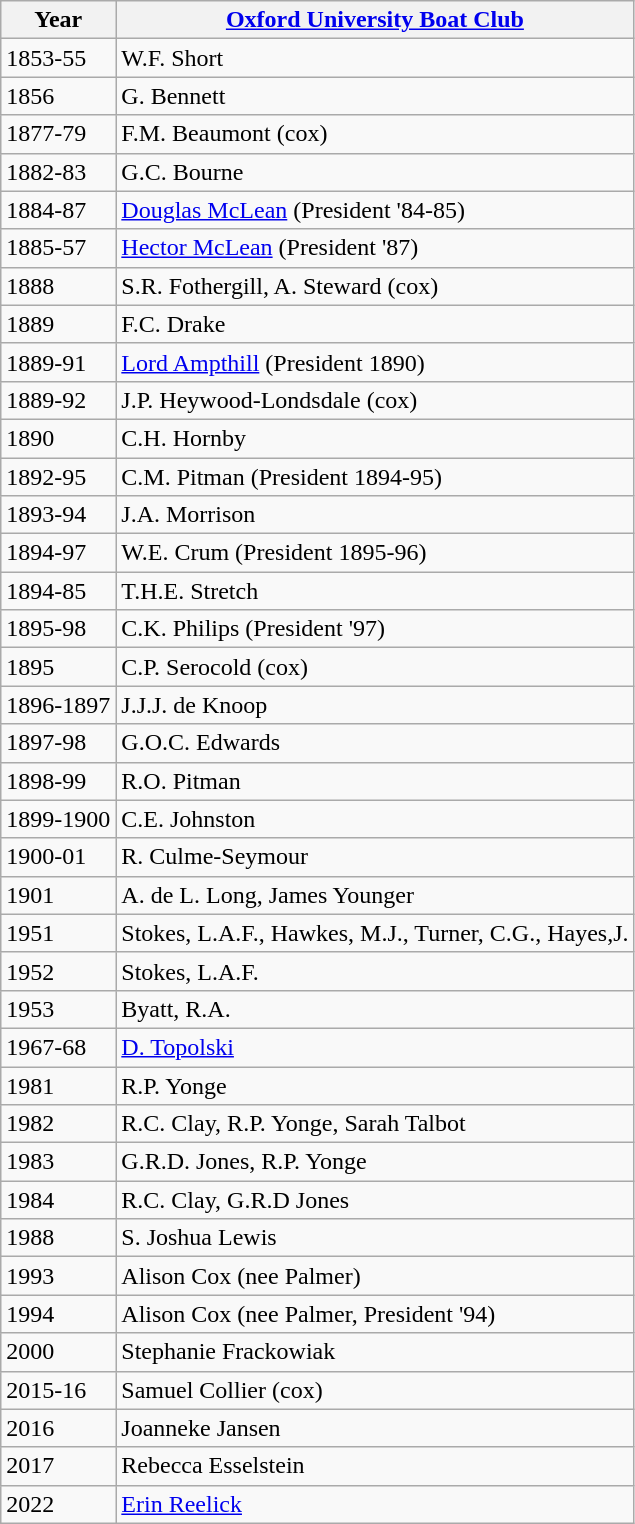<table class="wikitable sortable">
<tr>
<th>Year</th>
<th><a href='#'>Oxford University Boat Club</a></th>
</tr>
<tr>
<td>1853-55</td>
<td>W.F. Short</td>
</tr>
<tr>
<td>1856</td>
<td>G. Bennett</td>
</tr>
<tr>
<td>1877-79</td>
<td>F.M. Beaumont (cox)</td>
</tr>
<tr>
<td>1882-83</td>
<td>G.C. Bourne</td>
</tr>
<tr>
<td>1884-87</td>
<td><a href='#'>Douglas McLean</a> (President '84-85)</td>
</tr>
<tr>
<td>1885-57</td>
<td><a href='#'>Hector McLean</a> (President '87)</td>
</tr>
<tr>
<td>1888</td>
<td>S.R. Fothergill, A. Steward (cox)</td>
</tr>
<tr>
<td>1889</td>
<td>F.C. Drake</td>
</tr>
<tr>
<td>1889-91</td>
<td><a href='#'>Lord Ampthill</a> (President 1890)</td>
</tr>
<tr>
<td>1889-92</td>
<td>J.P. Heywood-Londsdale (cox)</td>
</tr>
<tr>
<td>1890</td>
<td>C.H. Hornby</td>
</tr>
<tr>
<td>1892-95</td>
<td>C.M. Pitman (President 1894-95)</td>
</tr>
<tr>
<td>1893-94</td>
<td>J.A. Morrison</td>
</tr>
<tr>
<td>1894-97</td>
<td>W.E. Crum (President 1895-96)</td>
</tr>
<tr>
<td>1894-85</td>
<td>T.H.E. Stretch</td>
</tr>
<tr>
<td>1895-98</td>
<td>C.K. Philips (President '97)</td>
</tr>
<tr>
<td>1895</td>
<td>C.P. Serocold (cox)</td>
</tr>
<tr>
<td>1896-1897</td>
<td>J.J.J. de Knoop</td>
</tr>
<tr>
<td>1897-98</td>
<td>G.O.C. Edwards</td>
</tr>
<tr>
<td>1898-99</td>
<td>R.O. Pitman</td>
</tr>
<tr>
<td>1899-1900</td>
<td>C.E. Johnston</td>
</tr>
<tr>
<td>1900-01</td>
<td>R. Culme-Seymour</td>
</tr>
<tr>
<td>1901</td>
<td>A. de L. Long, James Younger</td>
</tr>
<tr>
<td>1951</td>
<td>Stokes, L.A.F., Hawkes, M.J., Turner, C.G., Hayes,J.</td>
</tr>
<tr>
<td>1952</td>
<td>Stokes, L.A.F.</td>
</tr>
<tr>
<td>1953</td>
<td>Byatt, R.A.</td>
</tr>
<tr>
<td>1967-68</td>
<td><a href='#'>D. Topolski</a></td>
</tr>
<tr>
<td>1981</td>
<td>R.P. Yonge</td>
</tr>
<tr>
<td>1982</td>
<td>R.C. Clay, R.P. Yonge, Sarah Talbot</td>
</tr>
<tr>
<td>1983</td>
<td>G.R.D. Jones, R.P. Yonge</td>
</tr>
<tr>
<td>1984</td>
<td>R.C. Clay, G.R.D Jones</td>
</tr>
<tr>
<td>1988</td>
<td>S. Joshua Lewis </td>
</tr>
<tr>
<td>1993</td>
<td>Alison Cox (nee Palmer)</td>
</tr>
<tr>
<td>1994</td>
<td>Alison Cox (nee Palmer, President '94)</td>
</tr>
<tr>
<td>2000</td>
<td>Stephanie Frackowiak</td>
</tr>
<tr>
<td>2015-16</td>
<td>Samuel Collier (cox)</td>
</tr>
<tr>
<td>2016</td>
<td>Joanneke Jansen</td>
</tr>
<tr>
<td>2017</td>
<td>Rebecca Esselstein</td>
</tr>
<tr>
<td>2022</td>
<td><a href='#'>Erin Reelick</a></td>
</tr>
</table>
